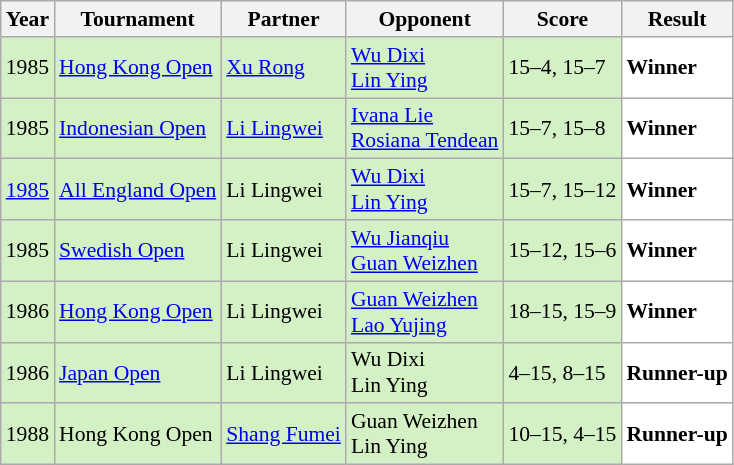<table class="sortable wikitable" style="font-size: 90%;">
<tr>
<th>Year</th>
<th>Tournament</th>
<th>Partner</th>
<th>Opponent</th>
<th>Score</th>
<th>Result</th>
</tr>
<tr style="background:#D4F1C5">
<td align="center">1985</td>
<td align="left"><a href='#'>Hong Kong Open</a></td>
<td align="left"> <a href='#'>Xu Rong</a></td>
<td align="left"> <a href='#'>Wu Dixi</a> <br> <a href='#'>Lin Ying</a></td>
<td align="left">15–4, 15–7</td>
<td style="text-align:left; background:white"> <strong>Winner</strong></td>
</tr>
<tr style="background:#D4F1C5">
<td align="center">1985</td>
<td align="left"><a href='#'>Indonesian Open</a></td>
<td align="left"> <a href='#'>Li Lingwei</a></td>
<td align="left"> <a href='#'>Ivana Lie</a> <br> <a href='#'>Rosiana Tendean</a></td>
<td align="left">15–7, 15–8</td>
<td style="text-align:left; background:white"> <strong>Winner</strong></td>
</tr>
<tr style="background:#D4F1C5">
<td align="center"><a href='#'>1985</a></td>
<td align="left"><a href='#'>All England Open</a></td>
<td align="left"> Li Lingwei</td>
<td align="left"> <a href='#'>Wu Dixi</a> <br> <a href='#'>Lin Ying</a></td>
<td align="left">15–7, 15–12</td>
<td style="text-align:left; background:white"> <strong>Winner</strong></td>
</tr>
<tr style="background:#D4F1C5">
<td align="center">1985</td>
<td align="left"><a href='#'>Swedish Open</a></td>
<td align="left"> Li Lingwei</td>
<td align="left"> <a href='#'>Wu Jianqiu</a> <br> <a href='#'>Guan Weizhen</a></td>
<td align="left">15–12, 15–6</td>
<td style="text-align:left; background:white"> <strong>Winner</strong></td>
</tr>
<tr style="background:#D4F1C5">
<td align="center">1986</td>
<td align="left"><a href='#'>Hong Kong Open</a></td>
<td align="left"> Li Lingwei</td>
<td align="left"> <a href='#'>Guan Weizhen</a> <br> <a href='#'>Lao Yujing</a></td>
<td align="left">18–15, 15–9</td>
<td style="text-align:left; background:white"> <strong>Winner</strong></td>
</tr>
<tr style="background:#D4F1C5">
<td align="center">1986</td>
<td align="left"><a href='#'>Japan Open</a></td>
<td align="left"> Li Lingwei</td>
<td align="left"> Wu Dixi <br> Lin Ying</td>
<td align="left">4–15, 8–15</td>
<td style="text-align:left; background:white"> <strong>Runner-up</strong></td>
</tr>
<tr style="background:#D4F1C5">
<td align="center">1988</td>
<td align="left">Hong Kong Open</td>
<td align="left"> <a href='#'>Shang Fumei</a></td>
<td align="left"> Guan Weizhen <br> Lin Ying</td>
<td align="left">10–15, 4–15</td>
<td style="text-align:left; background:white"> <strong>Runner-up</strong></td>
</tr>
</table>
